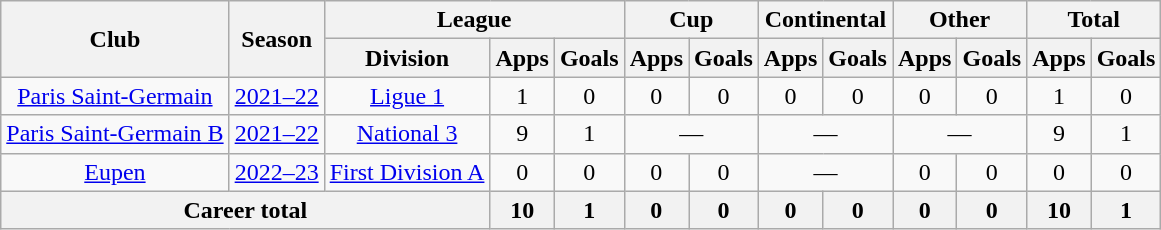<table class="wikitable" Style="text-align: center">
<tr>
<th rowspan="2">Club</th>
<th rowspan="2">Season</th>
<th colspan="3">League</th>
<th colspan="2">Cup</th>
<th colspan="2">Continental</th>
<th colspan="2">Other</th>
<th colspan="2">Total</th>
</tr>
<tr>
<th>Division</th>
<th>Apps</th>
<th>Goals</th>
<th>Apps</th>
<th>Goals</th>
<th>Apps</th>
<th>Goals</th>
<th>Apps</th>
<th>Goals</th>
<th>Apps</th>
<th>Goals</th>
</tr>
<tr>
<td><a href='#'>Paris Saint-Germain</a></td>
<td><a href='#'>2021–22</a></td>
<td><a href='#'>Ligue 1</a></td>
<td>1</td>
<td>0</td>
<td>0</td>
<td>0</td>
<td>0</td>
<td>0</td>
<td>0</td>
<td>0</td>
<td>1</td>
<td>0</td>
</tr>
<tr>
<td><a href='#'>Paris Saint-Germain B</a></td>
<td><a href='#'>2021–22</a></td>
<td><a href='#'>National 3</a></td>
<td>9</td>
<td>1</td>
<td colspan="2">—</td>
<td colspan="2">—</td>
<td colspan="2">—</td>
<td>9</td>
<td>1</td>
</tr>
<tr>
<td><a href='#'>Eupen</a></td>
<td><a href='#'>2022–23</a></td>
<td><a href='#'>First Division A</a></td>
<td>0</td>
<td>0</td>
<td>0</td>
<td>0</td>
<td colspan="2">—</td>
<td>0</td>
<td>0</td>
<td>0</td>
<td>0</td>
</tr>
<tr>
<th colspan="3">Career total</th>
<th>10</th>
<th>1</th>
<th>0</th>
<th>0</th>
<th>0</th>
<th>0</th>
<th>0</th>
<th>0</th>
<th>10</th>
<th>1</th>
</tr>
</table>
